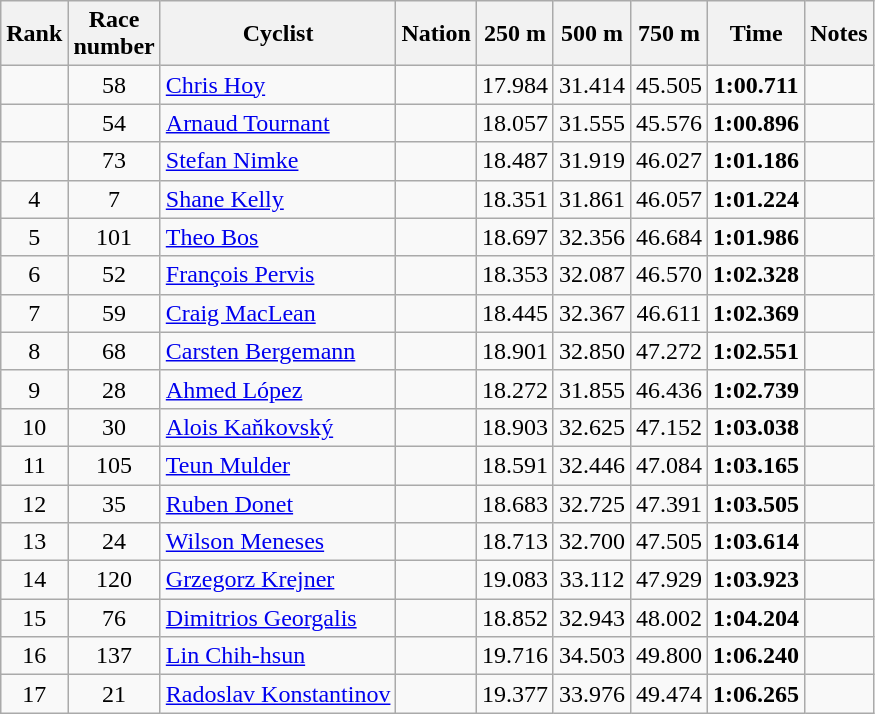<table class="wikitable sortable" style="text-align:center">
<tr>
<th>Rank</th>
<th>Race<br>number</th>
<th>Cyclist</th>
<th>Nation</th>
<th>250 m</th>
<th>500 m</th>
<th>750 m</th>
<th>Time</th>
<th>Notes</th>
</tr>
<tr>
<td></td>
<td>58</td>
<td align=left><a href='#'>Chris Hoy</a></td>
<td align=left></td>
<td>17.984</td>
<td>31.414</td>
<td>45.505</td>
<td><strong>1:00.711</strong></td>
<td></td>
</tr>
<tr>
<td></td>
<td>54</td>
<td align=left><a href='#'>Arnaud Tournant</a></td>
<td align=left></td>
<td>18.057</td>
<td>31.555</td>
<td>45.576</td>
<td><strong>1:00.896</strong></td>
<td></td>
</tr>
<tr>
<td></td>
<td>73</td>
<td align=left><a href='#'>Stefan Nimke</a></td>
<td align=left></td>
<td>18.487</td>
<td>31.919</td>
<td>46.027</td>
<td><strong>1:01.186</strong></td>
<td></td>
</tr>
<tr>
<td>4</td>
<td>7</td>
<td align=left><a href='#'>Shane Kelly</a></td>
<td align=left></td>
<td>18.351</td>
<td>31.861</td>
<td>46.057</td>
<td><strong>1:01.224</strong></td>
<td></td>
</tr>
<tr>
<td>5</td>
<td>101</td>
<td align=left><a href='#'>Theo Bos</a></td>
<td align=left></td>
<td>18.697</td>
<td>32.356</td>
<td>46.684</td>
<td><strong>1:01.986</strong></td>
<td></td>
</tr>
<tr>
<td>6</td>
<td>52</td>
<td align=left><a href='#'>François Pervis</a></td>
<td align=left></td>
<td>18.353</td>
<td>32.087</td>
<td>46.570</td>
<td><strong>1:02.328</strong></td>
<td></td>
</tr>
<tr>
<td>7</td>
<td>59</td>
<td align=left><a href='#'>Craig MacLean</a></td>
<td align=left></td>
<td>18.445</td>
<td>32.367</td>
<td>46.611</td>
<td><strong>1:02.369</strong></td>
<td></td>
</tr>
<tr>
<td>8</td>
<td>68</td>
<td align=left><a href='#'>Carsten Bergemann</a></td>
<td align=left></td>
<td>18.901</td>
<td>32.850</td>
<td>47.272</td>
<td><strong>1:02.551</strong></td>
<td></td>
</tr>
<tr>
<td>9</td>
<td>28</td>
<td align=left><a href='#'>Ahmed López</a></td>
<td align=left></td>
<td>18.272</td>
<td>31.855</td>
<td>46.436</td>
<td><strong>1:02.739</strong></td>
<td></td>
</tr>
<tr>
<td>10</td>
<td>30</td>
<td align=left><a href='#'>Alois Kaňkovský</a></td>
<td align=left></td>
<td>18.903</td>
<td>32.625</td>
<td>47.152</td>
<td><strong>1:03.038</strong></td>
<td></td>
</tr>
<tr>
<td>11</td>
<td>105</td>
<td align=left><a href='#'>Teun Mulder</a></td>
<td align=left></td>
<td>18.591</td>
<td>32.446</td>
<td>47.084</td>
<td><strong>1:03.165</strong></td>
<td></td>
</tr>
<tr>
<td>12</td>
<td>35</td>
<td align=left><a href='#'>Ruben Donet</a></td>
<td align=left></td>
<td>18.683</td>
<td>32.725</td>
<td>47.391</td>
<td><strong>1:03.505</strong></td>
<td></td>
</tr>
<tr>
<td>13</td>
<td>24</td>
<td align=left><a href='#'>Wilson Meneses</a></td>
<td align=left></td>
<td>18.713</td>
<td>32.700</td>
<td>47.505</td>
<td><strong>1:03.614</strong></td>
<td></td>
</tr>
<tr>
<td>14</td>
<td>120</td>
<td align=left><a href='#'>Grzegorz Krejner</a></td>
<td align=left></td>
<td>19.083</td>
<td>33.112</td>
<td>47.929</td>
<td><strong>1:03.923</strong></td>
<td></td>
</tr>
<tr>
<td>15</td>
<td>76</td>
<td align=left><a href='#'>Dimitrios Georgalis</a></td>
<td align=left></td>
<td>18.852</td>
<td>32.943</td>
<td>48.002</td>
<td><strong>1:04.204</strong></td>
<td></td>
</tr>
<tr>
<td>16</td>
<td>137</td>
<td align=left><a href='#'>Lin Chih-hsun</a></td>
<td align=left></td>
<td>19.716</td>
<td>34.503</td>
<td>49.800</td>
<td><strong>1:06.240</strong></td>
<td></td>
</tr>
<tr>
<td>17</td>
<td>21</td>
<td align=left><a href='#'>Radoslav Konstantinov</a></td>
<td align=left></td>
<td>19.377</td>
<td>33.976</td>
<td>49.474</td>
<td><strong>1:06.265</strong></td>
<td></td>
</tr>
</table>
